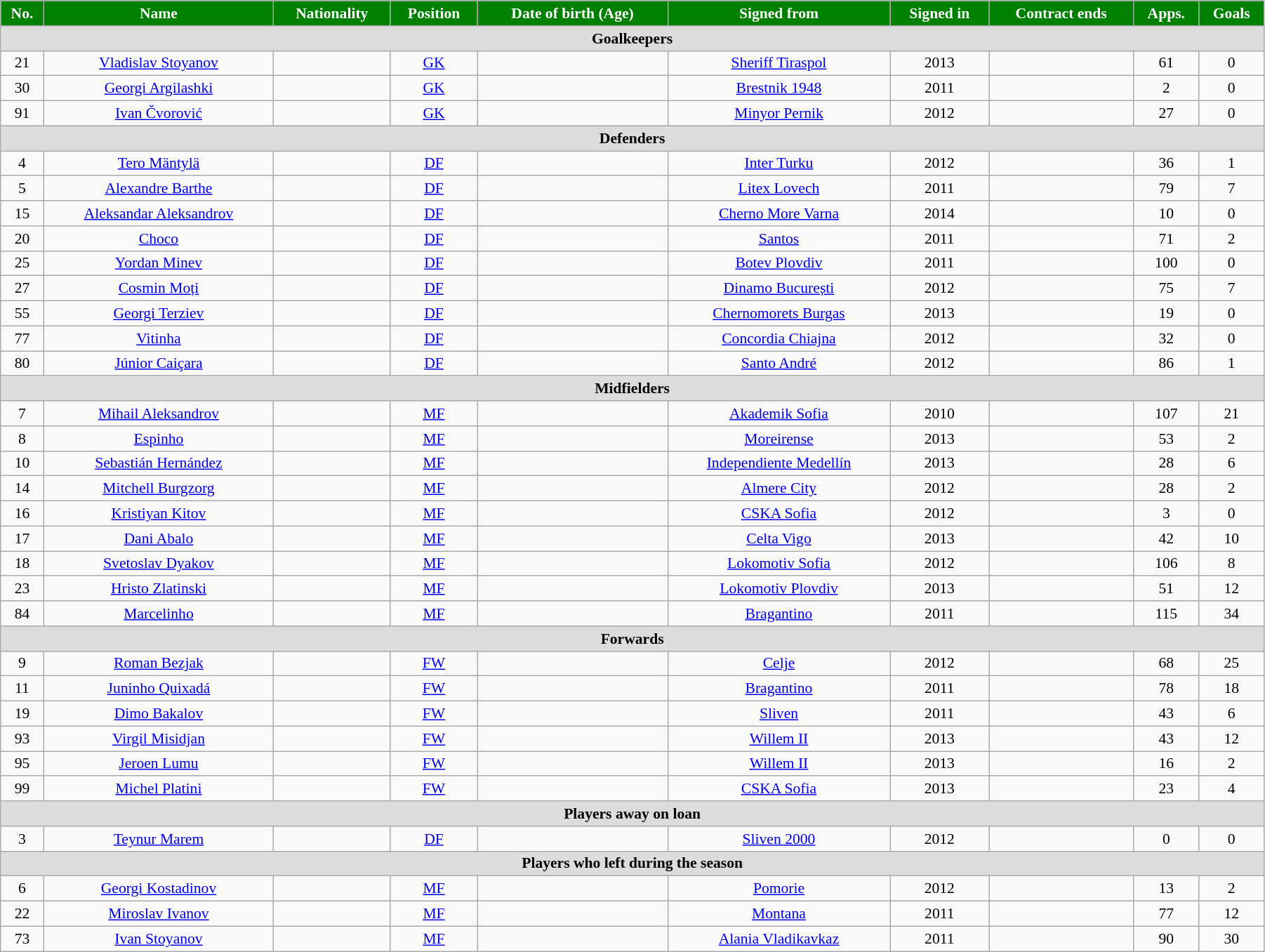<table class="wikitable"  style="text-align:center; font-size:90%; width:95%;">
<tr>
<th style="background:green; color:white; text-align:center;">No.</th>
<th style="background:green; color:white; text-align:center;">Name</th>
<th style="background:green; color:white; text-align:center;">Nationality</th>
<th style="background:green; color:white; text-align:center;">Position</th>
<th style="background:green; color:white; text-align:center;">Date of birth (Age)</th>
<th style="background:green; color:white; text-align:center;">Signed from</th>
<th style="background:green; color:white; text-align:center;">Signed in</th>
<th style="background:green; color:white; text-align:center;">Contract ends</th>
<th style="background:green; color:white; text-align:center;">Apps.</th>
<th style="background:green; color:white; text-align:center;">Goals</th>
</tr>
<tr>
<th colspan="11"  style="background:#dcdcdc; text-align:center;">Goalkeepers</th>
</tr>
<tr>
<td>21</td>
<td><a href='#'>Vladislav Stoyanov</a></td>
<td></td>
<td><a href='#'>GK</a></td>
<td></td>
<td><a href='#'>Sheriff Tiraspol</a></td>
<td>2013</td>
<td></td>
<td>61</td>
<td>0</td>
</tr>
<tr>
<td>30</td>
<td><a href='#'>Georgi Argilashki</a></td>
<td></td>
<td><a href='#'>GK</a></td>
<td></td>
<td><a href='#'>Brestnik 1948</a></td>
<td>2011</td>
<td></td>
<td>2</td>
<td>0</td>
</tr>
<tr>
<td>91</td>
<td><a href='#'>Ivan Čvorović</a></td>
<td></td>
<td><a href='#'>GK</a></td>
<td></td>
<td><a href='#'>Minyor Pernik</a></td>
<td>2012</td>
<td></td>
<td>27</td>
<td>0</td>
</tr>
<tr>
<th colspan="11"  style="background:#dcdcdc; text-align:center;">Defenders</th>
</tr>
<tr>
<td>4</td>
<td><a href='#'>Tero Mäntylä</a></td>
<td></td>
<td><a href='#'>DF</a></td>
<td></td>
<td><a href='#'>Inter Turku</a></td>
<td>2012</td>
<td></td>
<td>36</td>
<td>1</td>
</tr>
<tr>
<td>5</td>
<td><a href='#'>Alexandre Barthe</a></td>
<td></td>
<td><a href='#'>DF</a></td>
<td></td>
<td><a href='#'>Litex Lovech</a></td>
<td>2011</td>
<td></td>
<td>79</td>
<td>7</td>
</tr>
<tr>
<td>15</td>
<td><a href='#'>Aleksandar Aleksandrov</a></td>
<td></td>
<td><a href='#'>DF</a></td>
<td></td>
<td><a href='#'>Cherno More Varna</a></td>
<td>2014</td>
<td></td>
<td>10</td>
<td>0</td>
</tr>
<tr>
<td>20</td>
<td><a href='#'>Choco</a></td>
<td></td>
<td><a href='#'>DF</a></td>
<td></td>
<td><a href='#'>Santos</a></td>
<td>2011</td>
<td></td>
<td>71</td>
<td>2</td>
</tr>
<tr>
<td>25</td>
<td><a href='#'>Yordan Minev</a></td>
<td></td>
<td><a href='#'>DF</a></td>
<td></td>
<td><a href='#'>Botev Plovdiv</a></td>
<td>2011</td>
<td></td>
<td>100</td>
<td>0</td>
</tr>
<tr>
<td>27</td>
<td><a href='#'>Cosmin Moți</a></td>
<td></td>
<td><a href='#'>DF</a></td>
<td></td>
<td><a href='#'>Dinamo București</a></td>
<td>2012</td>
<td></td>
<td>75</td>
<td>7</td>
</tr>
<tr>
<td>55</td>
<td><a href='#'>Georgi Terziev</a></td>
<td></td>
<td><a href='#'>DF</a></td>
<td></td>
<td><a href='#'>Chernomorets Burgas</a></td>
<td>2013</td>
<td></td>
<td>19</td>
<td>0</td>
</tr>
<tr>
<td>77</td>
<td><a href='#'>Vitinha</a></td>
<td></td>
<td><a href='#'>DF</a></td>
<td></td>
<td><a href='#'>Concordia Chiajna</a></td>
<td>2012</td>
<td></td>
<td>32</td>
<td>0</td>
</tr>
<tr>
<td>80</td>
<td><a href='#'>Júnior Caiçara</a></td>
<td></td>
<td><a href='#'>DF</a></td>
<td></td>
<td><a href='#'>Santo André</a></td>
<td>2012</td>
<td></td>
<td>86</td>
<td>1</td>
</tr>
<tr>
<th colspan="11"  style="background:#dcdcdc; text-align:center;">Midfielders</th>
</tr>
<tr>
<td>7</td>
<td><a href='#'>Mihail Aleksandrov</a></td>
<td></td>
<td><a href='#'>MF</a></td>
<td></td>
<td><a href='#'>Akademik Sofia</a></td>
<td>2010</td>
<td></td>
<td>107</td>
<td>21</td>
</tr>
<tr>
<td>8</td>
<td><a href='#'>Espinho</a></td>
<td></td>
<td><a href='#'>MF</a></td>
<td></td>
<td><a href='#'>Moreirense</a></td>
<td>2013</td>
<td></td>
<td>53</td>
<td>2</td>
</tr>
<tr>
<td>10</td>
<td><a href='#'>Sebastián Hernández</a></td>
<td></td>
<td><a href='#'>MF</a></td>
<td></td>
<td><a href='#'>Independiente Medellín</a></td>
<td>2013</td>
<td></td>
<td>28</td>
<td>6</td>
</tr>
<tr>
<td>14</td>
<td><a href='#'>Mitchell Burgzorg</a></td>
<td></td>
<td><a href='#'>MF</a></td>
<td></td>
<td><a href='#'>Almere City</a></td>
<td>2012</td>
<td></td>
<td>28</td>
<td>2</td>
</tr>
<tr>
<td>16</td>
<td><a href='#'>Kristiyan Kitov</a></td>
<td></td>
<td><a href='#'>MF</a></td>
<td></td>
<td><a href='#'>CSKA Sofia</a></td>
<td>2012</td>
<td></td>
<td>3</td>
<td>0</td>
</tr>
<tr>
<td>17</td>
<td><a href='#'>Dani Abalo</a></td>
<td></td>
<td><a href='#'>MF</a></td>
<td></td>
<td><a href='#'>Celta Vigo</a></td>
<td>2013</td>
<td></td>
<td>42</td>
<td>10</td>
</tr>
<tr>
<td>18</td>
<td><a href='#'>Svetoslav Dyakov</a></td>
<td></td>
<td><a href='#'>MF</a></td>
<td></td>
<td><a href='#'>Lokomotiv Sofia</a></td>
<td>2012</td>
<td></td>
<td>106</td>
<td>8</td>
</tr>
<tr>
<td>23</td>
<td><a href='#'>Hristo Zlatinski</a></td>
<td></td>
<td><a href='#'>MF</a></td>
<td></td>
<td><a href='#'>Lokomotiv Plovdiv</a></td>
<td>2013</td>
<td></td>
<td>51</td>
<td>12</td>
</tr>
<tr>
<td>84</td>
<td><a href='#'>Marcelinho</a></td>
<td></td>
<td><a href='#'>MF</a></td>
<td></td>
<td><a href='#'>Bragantino</a></td>
<td>2011</td>
<td></td>
<td>115</td>
<td>34</td>
</tr>
<tr>
<th colspan="11"  style="background:#dcdcdc; text-align:center;">Forwards</th>
</tr>
<tr>
<td>9</td>
<td><a href='#'>Roman Bezjak</a></td>
<td></td>
<td><a href='#'>FW</a></td>
<td></td>
<td><a href='#'>Celje</a></td>
<td>2012</td>
<td></td>
<td>68</td>
<td>25</td>
</tr>
<tr>
<td>11</td>
<td><a href='#'>Juninho Quixadá</a></td>
<td></td>
<td><a href='#'>FW</a></td>
<td></td>
<td><a href='#'>Bragantino</a></td>
<td>2011</td>
<td></td>
<td>78</td>
<td>18</td>
</tr>
<tr>
<td>19</td>
<td><a href='#'>Dimo Bakalov</a></td>
<td></td>
<td><a href='#'>FW</a></td>
<td></td>
<td><a href='#'>Sliven</a></td>
<td>2011</td>
<td></td>
<td>43</td>
<td>6</td>
</tr>
<tr>
<td>93</td>
<td><a href='#'>Virgil Misidjan</a></td>
<td></td>
<td><a href='#'>FW</a></td>
<td></td>
<td><a href='#'>Willem II</a></td>
<td>2013</td>
<td></td>
<td>43</td>
<td>12</td>
</tr>
<tr>
<td>95</td>
<td><a href='#'>Jeroen Lumu</a></td>
<td></td>
<td><a href='#'>FW</a></td>
<td></td>
<td><a href='#'>Willem II</a></td>
<td>2013</td>
<td></td>
<td>16</td>
<td>2</td>
</tr>
<tr>
<td>99</td>
<td><a href='#'>Michel Platini</a></td>
<td></td>
<td><a href='#'>FW</a></td>
<td></td>
<td><a href='#'>CSKA Sofia</a></td>
<td>2013</td>
<td></td>
<td>23</td>
<td>4</td>
</tr>
<tr>
<th colspan="11"  style="background:#dcdcdc; text-align:center;">Players away on loan</th>
</tr>
<tr>
<td>3</td>
<td><a href='#'>Teynur Marem</a></td>
<td></td>
<td><a href='#'>DF</a></td>
<td></td>
<td><a href='#'>Sliven 2000</a></td>
<td>2012</td>
<td></td>
<td>0</td>
<td>0</td>
</tr>
<tr>
<th colspan="11"  style="background:#dcdcdc; text-align:center;">Players who left during the season</th>
</tr>
<tr>
<td>6</td>
<td><a href='#'>Georgi Kostadinov</a></td>
<td></td>
<td><a href='#'>MF</a></td>
<td></td>
<td><a href='#'>Pomorie</a></td>
<td>2012</td>
<td></td>
<td>13</td>
<td>2</td>
</tr>
<tr>
<td>22</td>
<td><a href='#'>Miroslav Ivanov</a></td>
<td></td>
<td><a href='#'>MF</a></td>
<td></td>
<td><a href='#'>Montana</a></td>
<td>2011</td>
<td></td>
<td>77</td>
<td>12</td>
</tr>
<tr>
<td>73</td>
<td><a href='#'>Ivan Stoyanov</a></td>
<td></td>
<td><a href='#'>MF</a></td>
<td></td>
<td><a href='#'>Alania Vladikavkaz</a></td>
<td>2011</td>
<td></td>
<td>90</td>
<td>30</td>
</tr>
</table>
